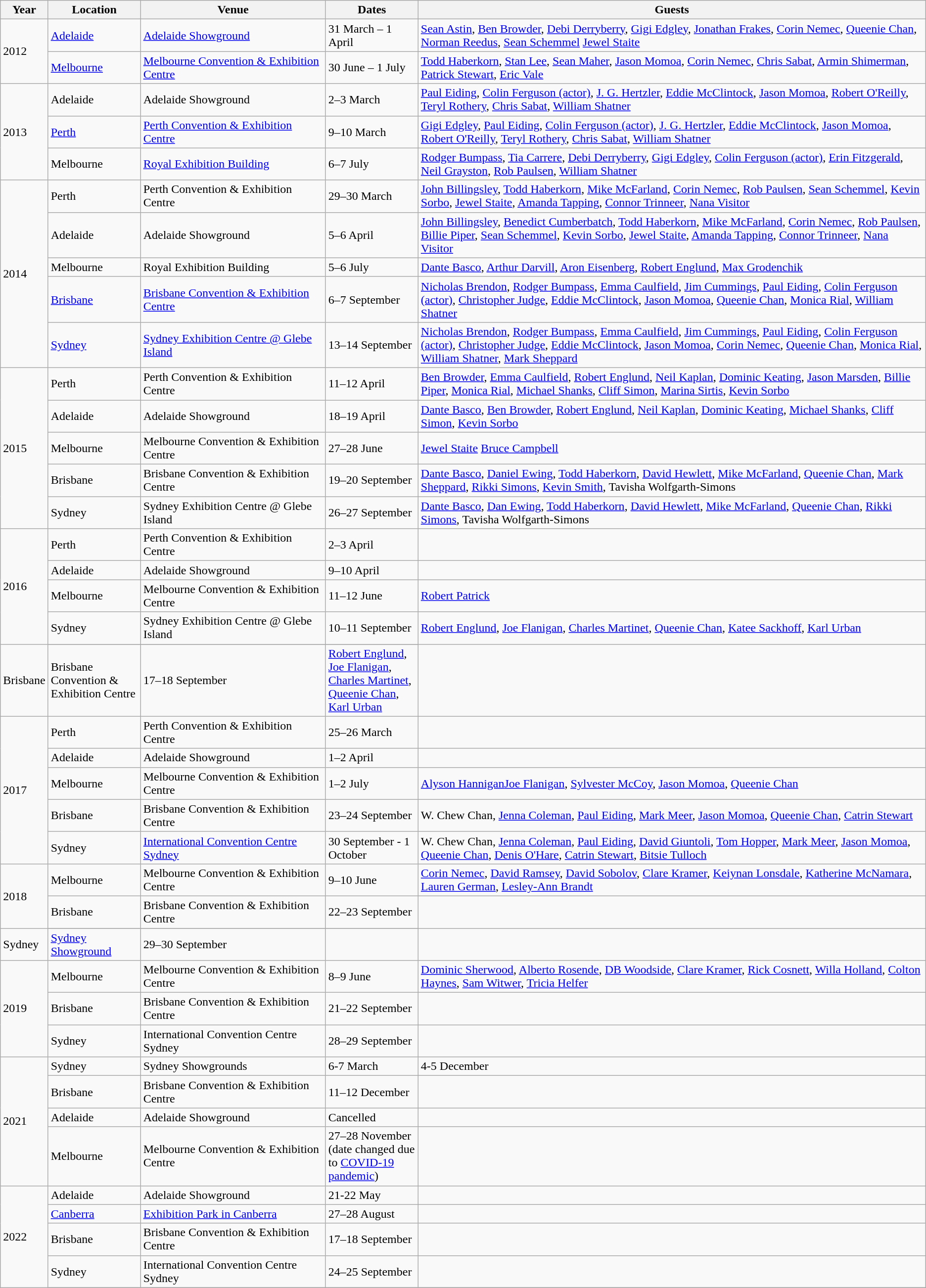<table class="wikitable sortable">
<tr>
<th>Year</th>
<th width=10%>Location</th>
<th width=20%>Venue</th>
<th width=10%>Dates</th>
<th>Guests</th>
</tr>
<tr>
<td rowspan=2>2012</td>
<td><a href='#'>Adelaide</a></td>
<td><a href='#'>Adelaide Showground</a></td>
<td>31 March – 1 April</td>
<td><a href='#'>Sean Astin</a>, <a href='#'>Ben Browder</a>, <a href='#'>Debi Derryberry</a>, <a href='#'>Gigi Edgley</a>, <a href='#'>Jonathan Frakes</a>, <a href='#'>Corin Nemec</a>, <a href='#'>Queenie Chan</a>, <a href='#'>Norman Reedus</a>, <a href='#'>Sean Schemmel</a> <a href='#'>Jewel Staite</a></td>
</tr>
<tr>
<td><a href='#'>Melbourne</a></td>
<td><a href='#'>Melbourne Convention & Exhibition Centre</a></td>
<td>30 June – 1 July</td>
<td><a href='#'>Todd Haberkorn</a>, <a href='#'>Stan Lee</a>, <a href='#'>Sean Maher</a>, <a href='#'>Jason Momoa</a>, <a href='#'>Corin Nemec</a>, <a href='#'>Chris Sabat</a>, <a href='#'>Armin Shimerman</a>, <a href='#'>Patrick Stewart</a>, <a href='#'>Eric Vale</a></td>
</tr>
<tr>
<td rowspan=3>2013</td>
<td>Adelaide</td>
<td>Adelaide Showground</td>
<td>2–3 March</td>
<td><a href='#'>Paul Eiding</a>, <a href='#'>Colin Ferguson (actor)</a>, <a href='#'>J. G. Hertzler</a>, <a href='#'>Eddie McClintock</a>, <a href='#'>Jason Momoa</a>, <a href='#'>Robert O'Reilly</a>, <a href='#'>Teryl Rothery</a>, <a href='#'>Chris Sabat</a>, <a href='#'>William Shatner</a></td>
</tr>
<tr>
<td><a href='#'>Perth</a></td>
<td><a href='#'>Perth Convention & Exhibition Centre</a></td>
<td>9–10 March</td>
<td><a href='#'>Gigi Edgley</a>, <a href='#'>Paul Eiding</a>, <a href='#'>Colin Ferguson (actor)</a>, <a href='#'>J. G. Hertzler</a>, <a href='#'>Eddie McClintock</a>, <a href='#'>Jason Momoa</a>, <a href='#'>Robert O'Reilly</a>, <a href='#'>Teryl Rothery</a>, <a href='#'>Chris Sabat</a>, <a href='#'>William Shatner</a></td>
</tr>
<tr>
<td>Melbourne</td>
<td><a href='#'>Royal Exhibition Building</a></td>
<td>6–7 July</td>
<td><a href='#'>Rodger Bumpass</a>, <a href='#'>Tia Carrere</a>, <a href='#'>Debi Derryberry</a>, <a href='#'>Gigi Edgley</a>, <a href='#'>Colin Ferguson (actor)</a>, <a href='#'>Erin Fitzgerald</a>, <a href='#'>Neil Grayston</a>, <a href='#'>Rob Paulsen</a>, <a href='#'>William Shatner</a></td>
</tr>
<tr>
<td rowspan=5>2014</td>
<td>Perth</td>
<td>Perth Convention & Exhibition Centre</td>
<td>29–30 March</td>
<td><a href='#'>John Billingsley</a>, <a href='#'>Todd Haberkorn</a>, <a href='#'>Mike McFarland</a>, <a href='#'>Corin Nemec</a>, <a href='#'>Rob Paulsen</a>, <a href='#'>Sean Schemmel</a>, <a href='#'>Kevin Sorbo</a>, <a href='#'>Jewel Staite</a>, <a href='#'>Amanda Tapping</a>, <a href='#'>Connor Trinneer</a>, <a href='#'>Nana Visitor</a></td>
</tr>
<tr>
<td>Adelaide</td>
<td>Adelaide Showground</td>
<td>5–6 April</td>
<td><a href='#'>John Billingsley</a>, <a href='#'>Benedict Cumberbatch</a>, <a href='#'>Todd Haberkorn</a>, <a href='#'>Mike McFarland</a>, <a href='#'>Corin Nemec</a>, <a href='#'>Rob Paulsen</a>, <a href='#'>Billie Piper</a>, <a href='#'>Sean Schemmel</a>, <a href='#'>Kevin Sorbo</a>, <a href='#'>Jewel Staite</a>, <a href='#'>Amanda Tapping</a>, <a href='#'>Connor Trinneer</a>, <a href='#'>Nana Visitor</a></td>
</tr>
<tr>
<td>Melbourne</td>
<td>Royal Exhibition Building</td>
<td>5–6 July</td>
<td><a href='#'>Dante Basco</a>, <a href='#'>Arthur Darvill</a>, <a href='#'>Aron Eisenberg</a>, <a href='#'>Robert Englund</a>, <a href='#'>Max Grodenchik</a></td>
</tr>
<tr>
<td><a href='#'>Brisbane</a></td>
<td><a href='#'>Brisbane Convention & Exhibition Centre</a></td>
<td>6–7 September</td>
<td><a href='#'>Nicholas Brendon</a>, <a href='#'>Rodger Bumpass</a>, <a href='#'>Emma Caulfield</a>, <a href='#'>Jim Cummings</a>, <a href='#'>Paul Eiding</a>, <a href='#'>Colin Ferguson (actor)</a>, <a href='#'>Christopher Judge</a>, <a href='#'>Eddie McClintock</a>, <a href='#'>Jason Momoa</a>, <a href='#'>Queenie Chan</a>, <a href='#'>Monica Rial</a>, <a href='#'>William Shatner</a></td>
</tr>
<tr>
<td><a href='#'>Sydney</a></td>
<td><a href='#'>Sydney Exhibition Centre @ Glebe Island</a></td>
<td>13–14 September</td>
<td><a href='#'>Nicholas Brendon</a>, <a href='#'>Rodger Bumpass</a>, <a href='#'>Emma Caulfield</a>, <a href='#'>Jim Cummings</a>, <a href='#'>Paul Eiding</a>, <a href='#'>Colin Ferguson (actor)</a>, <a href='#'>Christopher Judge</a>, <a href='#'>Eddie McClintock</a>, <a href='#'>Jason Momoa</a>, <a href='#'>Corin Nemec</a>, <a href='#'>Queenie Chan</a>, <a href='#'>Monica Rial</a>, <a href='#'>William Shatner</a>, <a href='#'>Mark Sheppard</a></td>
</tr>
<tr>
<td rowspan=5>2015</td>
<td>Perth</td>
<td>Perth Convention & Exhibition Centre</td>
<td>11–12 April</td>
<td><a href='#'>Ben Browder</a>, <a href='#'>Emma Caulfield</a>, <a href='#'>Robert Englund</a>, <a href='#'>Neil Kaplan</a>, <a href='#'>Dominic Keating</a>, <a href='#'>Jason Marsden</a>, <a href='#'>Billie Piper</a>, <a href='#'>Monica Rial</a>, <a href='#'>Michael Shanks</a>, <a href='#'>Cliff Simon</a>, <a href='#'>Marina Sirtis</a>, <a href='#'>Kevin Sorbo</a></td>
</tr>
<tr>
<td>Adelaide</td>
<td>Adelaide Showground</td>
<td>18–19 April</td>
<td><a href='#'>Dante Basco</a>, <a href='#'>Ben Browder</a>, <a href='#'>Robert Englund</a>, <a href='#'>Neil Kaplan</a>, <a href='#'>Dominic Keating</a>, <a href='#'>Michael Shanks</a>, <a href='#'>Cliff Simon</a>, <a href='#'>Kevin Sorbo</a></td>
</tr>
<tr>
<td>Melbourne</td>
<td>Melbourne Convention & Exhibition Centre</td>
<td>27–28 June</td>
<td><a href='#'>Jewel Staite</a> <a href='#'>Bruce Campbell</a></td>
</tr>
<tr>
<td>Brisbane</td>
<td>Brisbane Convention & Exhibition Centre</td>
<td>19–20 September</td>
<td><a href='#'>Dante Basco</a>, <a href='#'>Daniel Ewing</a>, <a href='#'>Todd Haberkorn</a>, <a href='#'>David Hewlett</a>, <a href='#'>Mike McFarland</a>, <a href='#'>Queenie Chan</a>, <a href='#'>Mark Sheppard</a>, <a href='#'>Rikki Simons</a>, <a href='#'>Kevin Smith</a>, Tavisha Wolfgarth-Simons</td>
</tr>
<tr>
<td>Sydney</td>
<td>Sydney Exhibition Centre @ Glebe Island</td>
<td>26–27 September</td>
<td><a href='#'>Dante Basco</a>, <a href='#'>Dan Ewing</a>, <a href='#'>Todd Haberkorn</a>, <a href='#'>David Hewlett</a>, <a href='#'>Mike McFarland</a>, <a href='#'>Queenie Chan</a>, <a href='#'>Rikki Simons</a>, Tavisha Wolfgarth-Simons</td>
</tr>
<tr>
<td rowspan=5>2016</td>
<td>Perth</td>
<td>Perth Convention & Exhibition Centre</td>
<td>2–3 April</td>
<td></td>
</tr>
<tr>
<td>Adelaide</td>
<td>Adelaide Showground</td>
<td>9–10 April</td>
<td></td>
</tr>
<tr>
<td>Melbourne</td>
<td>Melbourne Convention & Exhibition Centre</td>
<td>11–12 June</td>
<td><a href='#'>Robert Patrick</a></td>
</tr>
<tr>
<td>Sydney</td>
<td>Sydney Exhibition Centre @ Glebe Island</td>
<td>10–11 September</td>
<td><a href='#'>Robert Englund</a>, <a href='#'>Joe Flanigan</a>, <a href='#'>Charles Martinet</a>, <a href='#'>Queenie Chan</a>, <a href='#'>Katee Sackhoff</a>, <a href='#'>Karl Urban</a></td>
</tr>
<tr>
</tr>
<tr>
<td>Brisbane</td>
<td>Brisbane Convention & Exhibition Centre</td>
<td>17–18 September</td>
<td><a href='#'>Robert Englund</a>, <a href='#'>Joe Flanigan</a>, <a href='#'>Charles Martinet</a>, <a href='#'>Queenie Chan</a>, <a href='#'>Karl Urban</a></td>
</tr>
<tr>
<td rowspan=5>2017</td>
<td>Perth</td>
<td>Perth Convention & Exhibition Centre</td>
<td>25–26 March</td>
<td></td>
</tr>
<tr>
<td>Adelaide</td>
<td>Adelaide Showground</td>
<td>1–2 April</td>
<td></td>
</tr>
<tr>
<td>Melbourne</td>
<td>Melbourne Convention & Exhibition Centre</td>
<td>1–2 July</td>
<td><a href='#'>Alyson Hannigan</a><a href='#'>Joe Flanigan</a>, <a href='#'>Sylvester McCoy</a>, <a href='#'>Jason Momoa</a>, <a href='#'>Queenie Chan</a></td>
</tr>
<tr>
<td>Brisbane</td>
<td>Brisbane Convention & Exhibition Centre</td>
<td>23–24 September</td>
<td>W. Chew Chan, <a href='#'>Jenna Coleman</a>, <a href='#'>Paul Eiding</a>, <a href='#'>Mark Meer</a>, <a href='#'>Jason Momoa</a>, <a href='#'>Queenie Chan</a>, <a href='#'>Catrin Stewart</a></td>
</tr>
<tr>
<td>Sydney</td>
<td><a href='#'>International Convention Centre Sydney</a></td>
<td>30 September - 1 October</td>
<td>W. Chew Chan, <a href='#'>Jenna Coleman</a>, <a href='#'>Paul Eiding</a>, <a href='#'>David Giuntoli</a>, <a href='#'>Tom Hopper</a>, <a href='#'>Mark Meer</a>, <a href='#'>Jason Momoa</a>, <a href='#'>Queenie Chan</a>, <a href='#'>Denis O'Hare</a>, <a href='#'>Catrin Stewart</a>, <a href='#'>Bitsie Tulloch</a></td>
</tr>
<tr>
<td rowspan=3>2018</td>
<td>Melbourne</td>
<td>Melbourne Convention & Exhibition Centre</td>
<td>9–10 June</td>
<td><a href='#'>Corin Nemec</a>, <a href='#'>David Ramsey</a>, <a href='#'>David Sobolov</a>, <a href='#'>Clare Kramer</a>, <a href='#'>Keiynan Lonsdale</a>, <a href='#'>Katherine McNamara</a>, <a href='#'>Lauren German</a>, <a href='#'>Lesley-Ann Brandt</a></td>
</tr>
<tr>
<td>Brisbane</td>
<td>Brisbane Convention & Exhibition Centre</td>
<td>22–23 September</td>
<td></td>
</tr>
<tr>
</tr>
<tr>
<td>Sydney</td>
<td><a href='#'>Sydney Showground</a></td>
<td>29–30 September</td>
<td></td>
</tr>
<tr>
<td rowspan=3>2019</td>
<td>Melbourne</td>
<td>Melbourne Convention & Exhibition Centre</td>
<td>8–9 June</td>
<td><a href='#'>Dominic Sherwood</a>, <a href='#'>Alberto Rosende</a>, <a href='#'>DB Woodside</a>, <a href='#'>Clare Kramer</a>, <a href='#'>Rick Cosnett</a>, <a href='#'>Willa Holland</a>, <a href='#'>Colton Haynes</a>, <a href='#'>Sam Witwer</a>, <a href='#'>Tricia Helfer</a></td>
</tr>
<tr>
<td>Brisbane</td>
<td>Brisbane Convention & Exhibition Centre</td>
<td>21–22 September</td>
<td></td>
</tr>
<tr>
<td>Sydney</td>
<td>International Convention Centre Sydney</td>
<td>28–29 September</td>
<td></td>
</tr>
<tr>
<td rowspan="4">2021</td>
<td>Sydney</td>
<td>Sydney Showgrounds</td>
<td>6-7 March</td>
<td>4-5 December</td>
</tr>
<tr>
<td>Brisbane</td>
<td>Brisbane Convention & Exhibition Centre</td>
<td>11–12 December</td>
<td></td>
</tr>
<tr>
<td>Adelaide</td>
<td>Adelaide Showground</td>
<td>Cancelled</td>
<td></td>
</tr>
<tr>
<td>Melbourne</td>
<td>Melbourne Convention & Exhibition Centre</td>
<td>27–28 November (date changed due to <a href='#'>COVID-19 pandemic</a>)</td>
<td></td>
</tr>
<tr>
<td rowspan="5">2022</td>
<td>Adelaide</td>
<td>Adelaide Showground</td>
<td>21-22 May</td>
<td></td>
</tr>
<tr>
<td><a href='#'>Canberra</a></td>
<td><a href='#'>Exhibition Park in Canberra</a></td>
<td>27–28 August</td>
<td></td>
</tr>
<tr>
<td>Brisbane</td>
<td>Brisbane Convention & Exhibition Centre</td>
<td>17–18 September</td>
<td></td>
</tr>
<tr>
<td>Sydney</td>
<td>International Convention Centre Sydney</td>
<td>24–25 September</td>
<td></td>
</tr>
<tr>
</tr>
</table>
